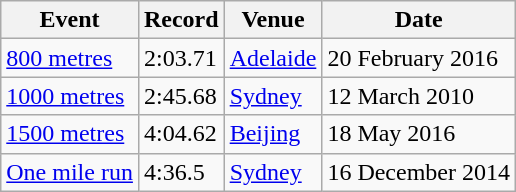<table class="wikitable">
<tr>
<th>Event</th>
<th>Record</th>
<th>Venue</th>
<th>Date</th>
</tr>
<tr>
<td><a href='#'>800 metres</a></td>
<td>2:03.71</td>
<td><a href='#'>Adelaide</a></td>
<td>20 February 2016</td>
</tr>
<tr>
<td><a href='#'>1000 metres</a></td>
<td>2:45.68</td>
<td><a href='#'>Sydney</a></td>
<td>12 March 2010</td>
</tr>
<tr>
<td><a href='#'>1500 metres</a></td>
<td>4:04.62</td>
<td><a href='#'>Beijing</a></td>
<td>18 May 2016</td>
</tr>
<tr>
<td><a href='#'>One mile run</a></td>
<td>4:36.5</td>
<td><a href='#'>Sydney</a></td>
<td>16 December 2014</td>
</tr>
</table>
